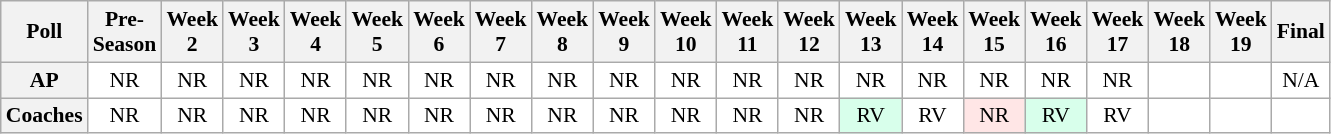<table class="wikitable" style="white-space:nowrap;font-size:90%">
<tr>
<th>Poll</th>
<th>Pre-<br>Season</th>
<th>Week<br>2</th>
<th>Week<br>3</th>
<th>Week<br>4</th>
<th>Week<br>5</th>
<th>Week<br>6</th>
<th>Week<br>7</th>
<th>Week<br>8</th>
<th>Week<br>9</th>
<th>Week<br>10</th>
<th>Week<br>11</th>
<th>Week<br>12</th>
<th>Week<br>13</th>
<th>Week<br>14</th>
<th>Week<br>15</th>
<th>Week<br>16</th>
<th>Week<br>17</th>
<th>Week<br>18</th>
<th>Week<br>19</th>
<th>Final</th>
</tr>
<tr style="text-align:center;">
<th>AP</th>
<td style="background:#FFFFFF;">NR</td>
<td style="background:#FFFFFF;">NR</td>
<td style="background:#FFFFFF;">NR</td>
<td style="background:#FFFFFF;">NR</td>
<td style="background:#FFFFFF;">NR</td>
<td style="background:#FFFFFF;">NR</td>
<td style="background:#FFFFFF;">NR</td>
<td style="background:#FFFFFF;">NR</td>
<td style="background:#FFFFFF;">NR</td>
<td style="background:#FFFFFF;">NR</td>
<td style="background:#FFFFFF;">NR</td>
<td style="background:#FFFFFF;">NR</td>
<td style="background:#FFFFFF;">NR</td>
<td style="background:#FFFFFF;">NR</td>
<td style="background:#FFFFFF;">NR</td>
<td style="background:#FFFFFF;">NR</td>
<td style="background:#FFFFFF;">NR</td>
<td style="background:#FFFFFF;"></td>
<td style="background:#FFFFFF;"></td>
<td style="background:#FFFFFF;">N/A</td>
</tr>
<tr style="text-align:center;">
<th>Coaches</th>
<td style="background:#FFFFFF;">NR</td>
<td style="background:#FFFFFF;">NR</td>
<td style="background:#FFFFFF;">NR</td>
<td style="background:#FFFFFF;">NR</td>
<td style="background:#FFFFFF;">NR</td>
<td style="background:#FFFFFF;">NR</td>
<td style="background:#FFFFFF;">NR</td>
<td style="background:#FFFFFF;">NR</td>
<td style="background:#FFFFFF;">NR</td>
<td style="background:#FFFFFF;">NR</td>
<td style="background:#FFFFFF;">NR</td>
<td style="background:#FFFFFF;">NR</td>
<td style="background:#D8FFEB;">RV</td>
<td style="background:#FFFFFF;">RV</td>
<td style="background:#FFE6E6;">NR</td>
<td style="background:#D8FFEB;">RV</td>
<td style="background:#FFFFFF;">RV</td>
<td style="background:#FFFFFF;"></td>
<td style="background:#FFFFFF;"></td>
<td style="background:#FFFFFF;"></td>
</tr>
</table>
